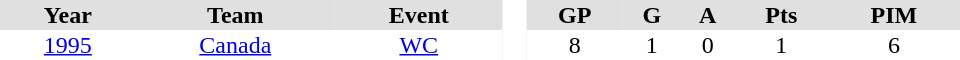<table border="0" cellpadding="1" cellspacing="0" style="text-align:center; width:40em">
<tr ALIGN="center" bgcolor="#e0e0e0">
<th>Year</th>
<th>Team</th>
<th>Event</th>
<th rowspan="99" bgcolor="#ffffff"> </th>
<th>GP</th>
<th>G</th>
<th>A</th>
<th>Pts</th>
<th>PIM</th>
</tr>
<tr>
<td><a href='#'>1995</a></td>
<td><a href='#'>Canada</a></td>
<td><a href='#'>WC</a></td>
<td>8</td>
<td>1</td>
<td>0</td>
<td>1</td>
<td>6</td>
</tr>
</table>
